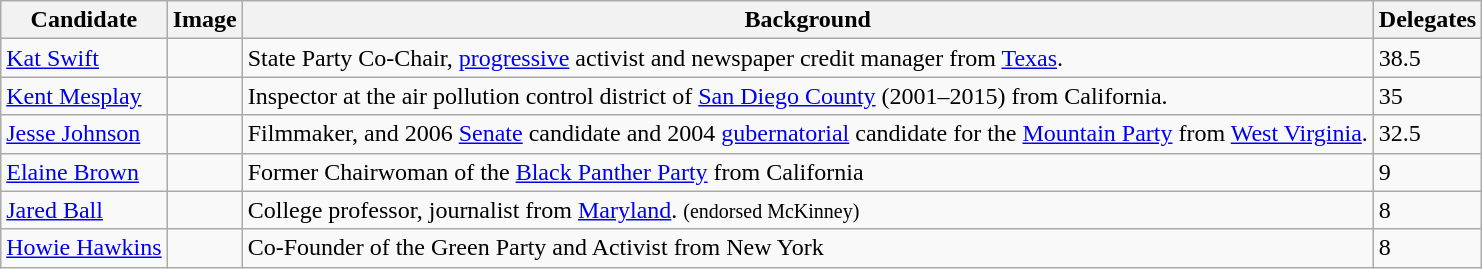<table class=wikitable>
<tr>
<th>Candidate</th>
<th>Image</th>
<th>Background</th>
<th>Delegates</th>
</tr>
<tr>
<td><a href='#'>Kat Swift</a></td>
<td></td>
<td>State Party Co-Chair, <a href='#'>progressive</a> activist and newspaper credit manager from <a href='#'>Texas</a>.</td>
<td>38.5</td>
</tr>
<tr>
<td><a href='#'>Kent Mesplay</a></td>
<td></td>
<td>Inspector at the air pollution control district of <a href='#'>San Diego County</a> (2001–2015) from California.</td>
<td>35</td>
</tr>
<tr>
<td><a href='#'>Jesse Johnson</a></td>
<td></td>
<td>Filmmaker, and 2006 <a href='#'>Senate</a> candidate and 2004 <a href='#'>gubernatorial</a> candidate for the <a href='#'>Mountain Party</a> from <a href='#'>West Virginia</a>.</td>
<td>32.5</td>
</tr>
<tr>
<td><a href='#'>Elaine Brown</a></td>
<td></td>
<td>Former Chairwoman of the <a href='#'>Black Panther Party</a> from California</td>
<td>9</td>
</tr>
<tr>
<td><a href='#'>Jared Ball</a></td>
<td></td>
<td>College professor, journalist from <a href='#'>Maryland</a>. <small>(endorsed McKinney)</small></td>
<td>8</td>
</tr>
<tr>
<td><a href='#'>Howie Hawkins</a></td>
<td></td>
<td>Co-Founder of the Green Party and Activist from New York</td>
<td>8</td>
</tr>
</table>
